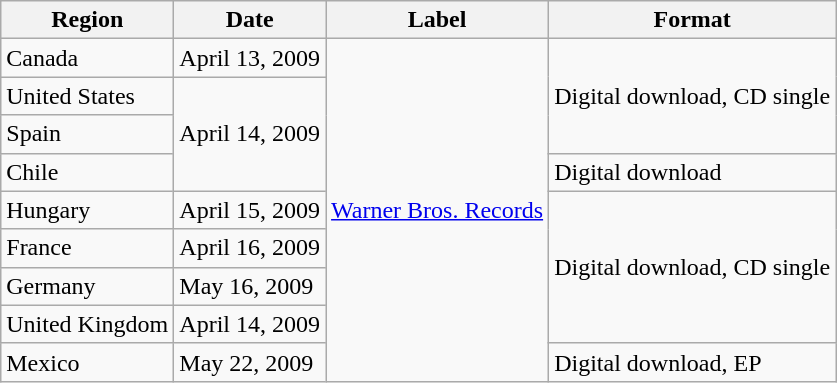<table class=wikitable>
<tr>
<th>Region</th>
<th>Date</th>
<th>Label</th>
<th>Format</th>
</tr>
<tr>
<td rowspan="1">Canada</td>
<td rowspan="1">April 13, 2009</td>
<td rowspan="9"><a href='#'>Warner Bros. Records</a></td>
<td rowspan="3">Digital download, CD single</td>
</tr>
<tr>
<td>United States</td>
<td rowspan="3">April 14, 2009</td>
</tr>
<tr>
<td>Spain</td>
</tr>
<tr>
<td>Chile</td>
<td>Digital download</td>
</tr>
<tr>
<td>Hungary</td>
<td>April 15, 2009</td>
<td rowspan="4">Digital download, CD single</td>
</tr>
<tr>
<td>France</td>
<td>April 16, 2009</td>
</tr>
<tr>
<td>Germany</td>
<td>May 16, 2009</td>
</tr>
<tr>
<td>United Kingdom</td>
<td>April 14, 2009</td>
</tr>
<tr>
<td>Mexico</td>
<td>May 22, 2009</td>
<td>Digital download, EP</td>
</tr>
</table>
